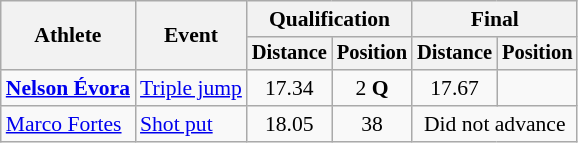<table class=wikitable style="font-size:90%">
<tr>
<th rowspan="2">Athlete</th>
<th rowspan="2">Event</th>
<th colspan="2">Qualification</th>
<th colspan="2">Final</th>
</tr>
<tr style="font-size:95%">
<th>Distance</th>
<th>Position</th>
<th>Distance</th>
<th>Position</th>
</tr>
<tr align=center>
<td align=left><strong><a href='#'>Nelson Évora</a></strong></td>
<td align=left><a href='#'>Triple jump</a></td>
<td>17.34</td>
<td>2 <strong>Q</strong></td>
<td>17.67</td>
<td></td>
</tr>
<tr align=center>
<td align=left><a href='#'>Marco Fortes</a></td>
<td align=left><a href='#'>Shot put</a></td>
<td>18.05</td>
<td>38</td>
<td colspan=2>Did not advance</td>
</tr>
</table>
